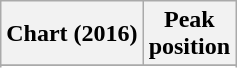<table class="wikitable sortable plainrowheaders" style="text-align:center">
<tr>
<th scope="col">Chart (2016)</th>
<th scope="col">Peak<br> position</th>
</tr>
<tr>
</tr>
<tr>
</tr>
<tr>
</tr>
<tr>
</tr>
<tr>
</tr>
<tr>
</tr>
<tr>
</tr>
<tr>
</tr>
<tr>
</tr>
</table>
